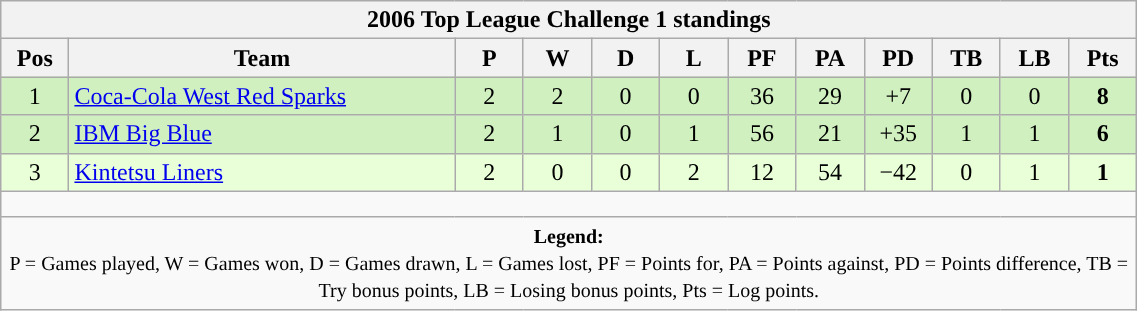<table class="wikitable" style="text-align:center; font-size:100%; width:60%;">
<tr>
<th colspan="100%" cellpadding="0" cellspacing="0"><strong>2006 Top League Challenge 1 standings</strong></th>
</tr>
<tr>
<th style="width:6%;">Pos</th>
<th style="width:34%;">Team</th>
<th style="width:6%;">P</th>
<th style="width:6%;">W</th>
<th style="width:6%;">D</th>
<th style="width:6%;">L</th>
<th style="width:6%;">PF</th>
<th style="width:6%;">PA</th>
<th style="width:6%;">PD</th>
<th style="width:6%;">TB</th>
<th style="width:6%;">LB</th>
<th style="width:6%;">Pts<br></th>
</tr>
<tr style="background:#D0F0C0;">
<td>1</td>
<td style="text-align:left;"><a href='#'>Coca-Cola West Red Sparks</a></td>
<td>2</td>
<td>2</td>
<td>0</td>
<td>0</td>
<td>36</td>
<td>29</td>
<td>+7</td>
<td>0</td>
<td>0</td>
<td><strong>8</strong></td>
</tr>
<tr style="background:#D0F0C0;">
<td>2</td>
<td style="text-align:left;"><a href='#'>IBM Big Blue</a></td>
<td>2</td>
<td>1</td>
<td>0</td>
<td>1</td>
<td>56</td>
<td>21</td>
<td>+35</td>
<td>1</td>
<td>1</td>
<td><strong>6</strong></td>
</tr>
<tr style="background:#E8FFD8;">
<td>3</td>
<td style="text-align:left;"><a href='#'>Kintetsu Liners</a></td>
<td>2</td>
<td>0</td>
<td>0</td>
<td>2</td>
<td>12</td>
<td>54</td>
<td>−42</td>
<td>0</td>
<td>1</td>
<td><strong>1</strong></td>
</tr>
<tr>
<td colspan="100%" style="height:10px;"></td>
</tr>
<tr>
<td colspan="100%"><small><strong>Legend:</strong> <br> P = Games played, W = Games won, D = Games drawn, L = Games lost, PF = Points for, PA = Points against, PD = Points difference, TB = Try bonus points, LB = Losing bonus points, Pts = Log points.</small></td>
</tr>
</table>
